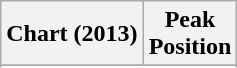<table class="wikitable sortable plainrowheaders">
<tr>
<th>Chart (2013)</th>
<th>Peak <br> Position</th>
</tr>
<tr>
</tr>
<tr>
</tr>
<tr>
</tr>
</table>
